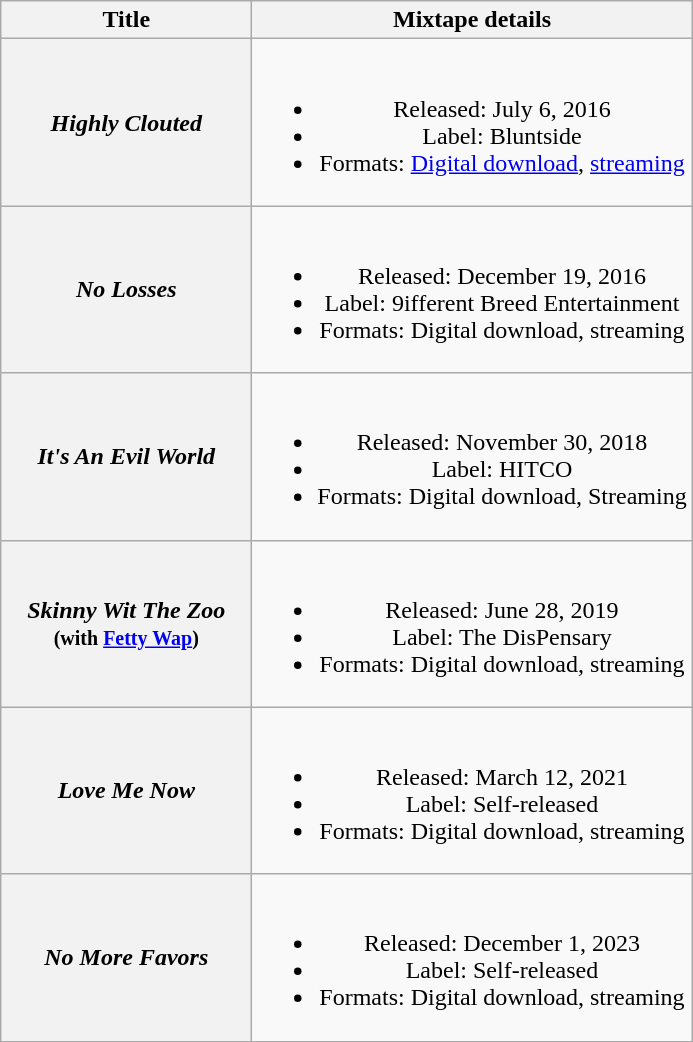<table class="wikitable plainrowheaders" style="text-align:center">
<tr>
<th scope="col" style="width:10em">Title</th>
<th scope="col">Mixtape details</th>
</tr>
<tr>
<th scope="row"><em>Highly Clouted</em></th>
<td><br><ul><li>Released: July 6, 2016</li><li>Label: Bluntside</li><li>Formats: <a href='#'>Digital download</a>, <a href='#'>streaming</a></li></ul></td>
</tr>
<tr>
<th scope="row"><em>No Losses</em></th>
<td><br><ul><li>Released: December 19, 2016</li><li>Label: 9ifferent Breed Entertainment</li><li>Formats: Digital download, streaming</li></ul></td>
</tr>
<tr>
<th scope="row"><em>It's An Evil World</em></th>
<td><br><ul><li>Released: November 30, 2018</li><li>Label: HITCO</li><li>Formats: Digital download, Streaming</li></ul></td>
</tr>
<tr>
<th scope="row"><em>Skinny Wit The Zoo</em> <small>(with <a href='#'>Fetty Wap</a>)</small></th>
<td><br><ul><li>Released: June 28, 2019</li><li>Label: The DisPensary</li><li>Formats: Digital download, streaming</li></ul></td>
</tr>
<tr>
<th scope="row"><em>Love Me Now</em></th>
<td><br><ul><li>Released: March 12, 2021</li><li>Label: Self-released</li><li>Formats: Digital download, streaming</li></ul></td>
</tr>
<tr>
<th scope="row"><em>No More Favors</em></th>
<td><br><ul><li>Released: December 1, 2023</li><li>Label: Self-released</li><li>Formats: Digital download, streaming</li></ul></td>
</tr>
<tr>
</tr>
</table>
